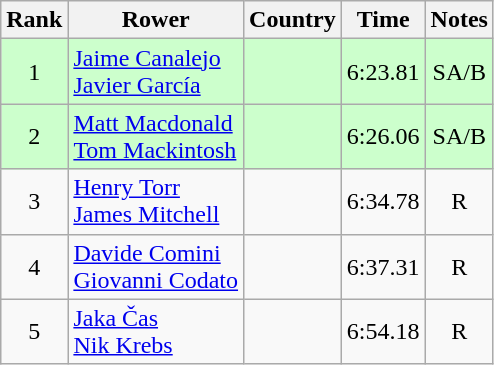<table class="wikitable" style="text-align:center">
<tr>
<th>Rank</th>
<th>Rower</th>
<th>Country</th>
<th>Time</th>
<th>Notes</th>
</tr>
<tr bgcolor=ccffcc>
<td>1</td>
<td align="left"><a href='#'>Jaime Canalejo</a><br><a href='#'>Javier García</a></td>
<td align="left"></td>
<td>6:23.81</td>
<td>SA/B</td>
</tr>
<tr bgcolor=ccffcc>
<td>2</td>
<td align="left"><a href='#'>Matt Macdonald</a><br><a href='#'>Tom Mackintosh</a></td>
<td align="left"></td>
<td>6:26.06</td>
<td>SA/B</td>
</tr>
<tr>
<td>3</td>
<td align="left"><a href='#'>Henry Torr</a><br><a href='#'>James Mitchell</a></td>
<td align="left"></td>
<td>6:34.78</td>
<td>R</td>
</tr>
<tr>
<td>4</td>
<td align="left"><a href='#'>Davide Comini</a><br><a href='#'>Giovanni Codato</a></td>
<td align="left"></td>
<td>6:37.31</td>
<td>R</td>
</tr>
<tr>
<td>5</td>
<td align="left"><a href='#'>Jaka Čas</a><br><a href='#'>Nik Krebs</a></td>
<td align="left"></td>
<td>6:54.18</td>
<td>R</td>
</tr>
</table>
